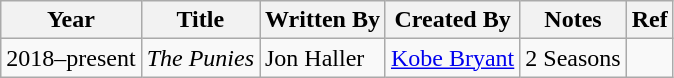<table class="wikitable sortable">
<tr>
<th>Year</th>
<th>Title</th>
<th>Written By</th>
<th>Created By</th>
<th>Notes</th>
<th>Ref</th>
</tr>
<tr>
<td>2018–present</td>
<td><em>The Punies</em></td>
<td>Jon Haller</td>
<td><a href='#'>Kobe Bryant</a></td>
<td>2 Seasons</td>
<td></td>
</tr>
</table>
